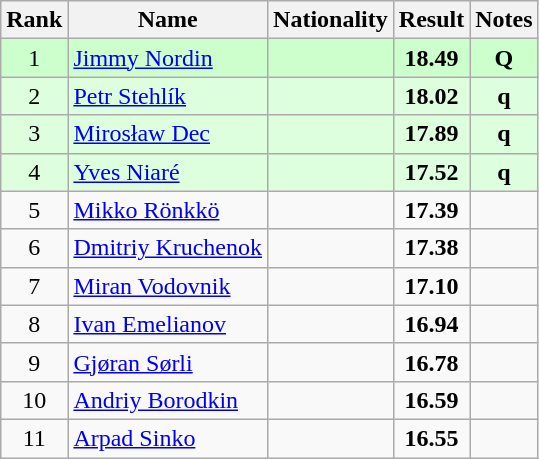<table class="wikitable sortable" style="text-align:center">
<tr>
<th>Rank</th>
<th>Name</th>
<th>Nationality</th>
<th>Result</th>
<th>Notes</th>
</tr>
<tr bgcolor=ccffcc>
<td>1</td>
<td align=left><a href='#'>Jimmy Nordin</a></td>
<td align=left></td>
<td><strong>18.49</strong></td>
<td><strong>Q</strong></td>
</tr>
<tr bgcolor=ddffdd>
<td>2</td>
<td align=left><a href='#'>Petr Stehlík</a></td>
<td align=left></td>
<td><strong>18.02</strong></td>
<td><strong>q</strong></td>
</tr>
<tr bgcolor=ddffdd>
<td>3</td>
<td align=left><a href='#'>Mirosław Dec</a></td>
<td align=left></td>
<td><strong>17.89</strong></td>
<td><strong>q</strong></td>
</tr>
<tr bgcolor=ddffdd>
<td>4</td>
<td align=left><a href='#'>Yves Niaré</a></td>
<td align=left></td>
<td><strong>17.52</strong></td>
<td><strong>q</strong></td>
</tr>
<tr>
<td>5</td>
<td align=left><a href='#'>Mikko Rönkkö</a></td>
<td align=left></td>
<td><strong>17.39</strong></td>
<td></td>
</tr>
<tr>
<td>6</td>
<td align=left><a href='#'>Dmitriy Kruchenok</a></td>
<td align=left></td>
<td><strong>17.38</strong></td>
<td></td>
</tr>
<tr>
<td>7</td>
<td align=left><a href='#'>Miran Vodovnik</a></td>
<td align=left></td>
<td><strong>17.10</strong></td>
<td></td>
</tr>
<tr>
<td>8</td>
<td align=left><a href='#'>Ivan Emelianov</a></td>
<td align=left></td>
<td><strong>16.94</strong></td>
<td></td>
</tr>
<tr>
<td>9</td>
<td align=left><a href='#'>Gjøran Sørli</a></td>
<td align=left></td>
<td><strong>16.78</strong></td>
<td></td>
</tr>
<tr>
<td>10</td>
<td align=left><a href='#'>Andriy Borodkin</a></td>
<td align=left></td>
<td><strong>16.59</strong></td>
<td></td>
</tr>
<tr>
<td>11</td>
<td align=left><a href='#'>Arpad Sinko</a></td>
<td align=left></td>
<td><strong>16.55</strong></td>
<td></td>
</tr>
</table>
